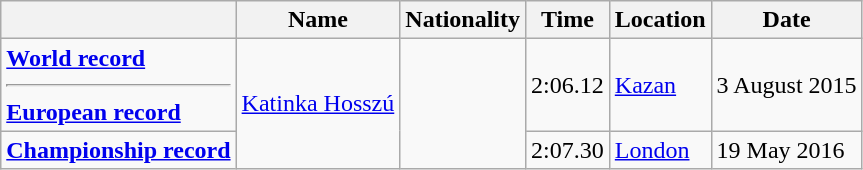<table class=wikitable>
<tr>
<th></th>
<th>Name</th>
<th>Nationality</th>
<th>Time</th>
<th>Location</th>
<th>Date</th>
</tr>
<tr>
<td><strong><a href='#'>World record</a><hr><a href='#'>European record</a></strong></td>
<td rowspan=2><a href='#'>Katinka Hosszú</a></td>
<td rowspan=2></td>
<td>2:06.12</td>
<td><a href='#'>Kazan</a></td>
<td>3 August 2015</td>
</tr>
<tr>
<td><strong><a href='#'>Championship record</a></strong></td>
<td>2:07.30</td>
<td><a href='#'>London</a></td>
<td>19 May 2016</td>
</tr>
</table>
